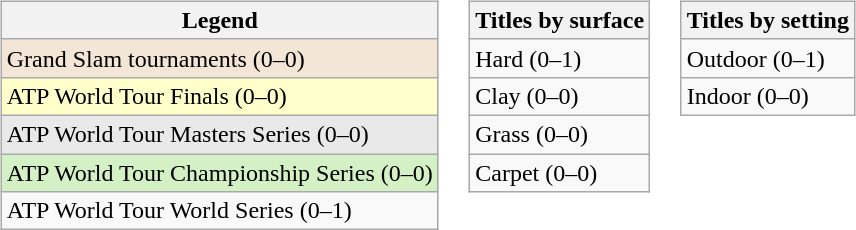<table>
<tr valign=top>
<td><br><table class=wikitable>
<tr>
<th>Legend</th>
</tr>
<tr style=background:#f3e6d7>
<td>Grand Slam tournaments (0–0)</td>
</tr>
<tr style=background:#ffffcc>
<td>ATP World Tour Finals (0–0)</td>
</tr>
<tr style=background:#e9e9e9>
<td>ATP World Tour Masters Series (0–0)</td>
</tr>
<tr style=background:#d4f1c5>
<td>ATP World Tour Championship Series (0–0)</td>
</tr>
<tr>
<td>ATP World Tour World Series (0–1)</td>
</tr>
</table>
</td>
<td><br><table class=wikitable>
<tr>
<th>Titles by surface</th>
</tr>
<tr>
<td>Hard (0–1)</td>
</tr>
<tr>
<td>Clay (0–0)</td>
</tr>
<tr>
<td>Grass (0–0)</td>
</tr>
<tr>
<td>Carpet (0–0)</td>
</tr>
</table>
</td>
<td><br><table class=wikitable>
<tr>
<th>Titles by setting</th>
</tr>
<tr>
<td>Outdoor (0–1)</td>
</tr>
<tr>
<td>Indoor (0–0)</td>
</tr>
</table>
</td>
</tr>
</table>
